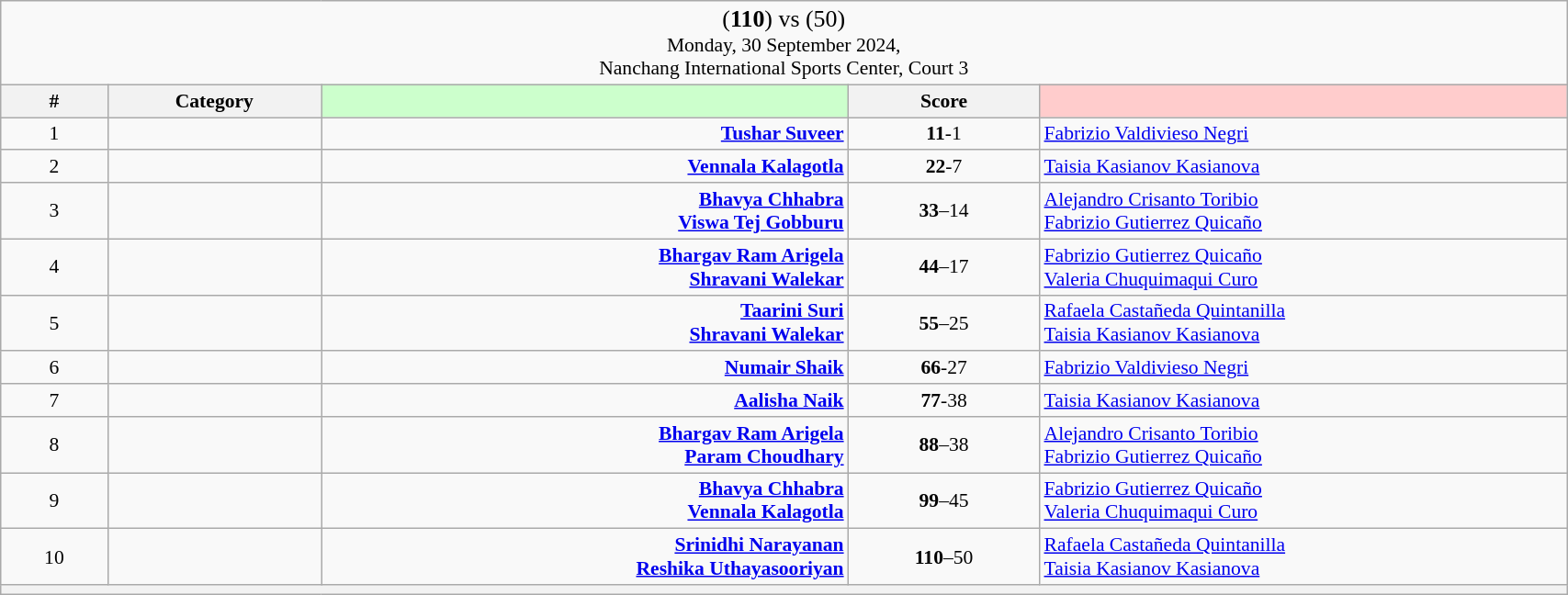<table class="wikitable mw-collapsible mw-collapsed" style="font-size:90%; text-align:center" width="90%">
<tr>
<td colspan="5"><big>(<strong>110</strong>) <strong></strong> vs  (50)</big><br>Monday, 30 September 2024, <br>Nanchang International Sports Center, Court 3</td>
</tr>
<tr>
<th width="25">#</th>
<th width="50">Category</th>
<th style="background-color:#CCFFCC" width="150"></th>
<th width="50">Score<br></th>
<th style="background-color:#FFCCCC" width="150"></th>
</tr>
<tr>
<td>1</td>
<td></td>
<td align="right"><strong><a href='#'>Tushar Suveer</a> </strong></td>
<td><strong>11</strong>-1<br></td>
<td align="left"> <a href='#'>Fabrizio Valdivieso Negri</a></td>
</tr>
<tr>
<td>2</td>
<td></td>
<td align="right"><strong><a href='#'>Vennala Kalagotla</a> </strong></td>
<td><strong>22</strong>-7<br></td>
<td align="left"> <a href='#'>Taisia Kasianov Kasianova</a></td>
</tr>
<tr>
<td>3</td>
<td></td>
<td align="right"><strong><a href='#'>Bhavya Chhabra</a> <br><a href='#'>Viswa Tej Gobburu</a> </strong></td>
<td><strong>33</strong>–14<br></td>
<td align="left"> <a href='#'>Alejandro Crisanto Toribio</a><br> <a href='#'>Fabrizio Gutierrez Quicaño</a></td>
</tr>
<tr>
<td>4</td>
<td></td>
<td align="right"><strong><a href='#'>Bhargav Ram Arigela</a> <br><a href='#'>Shravani Walekar</a> </strong></td>
<td><strong>44</strong>–17<br></td>
<td align="left"> <a href='#'>Fabrizio Gutierrez Quicaño</a><br> <a href='#'>Valeria Chuquimaqui Curo</a></td>
</tr>
<tr>
<td>5</td>
<td></td>
<td align="right"><strong><a href='#'>Taarini Suri</a> <br><a href='#'>Shravani Walekar</a> </strong></td>
<td><strong>55</strong>–25<br></td>
<td align="left"> <a href='#'>Rafaela Castañeda Quintanilla</a><br> <a href='#'>Taisia Kasianov Kasianova</a></td>
</tr>
<tr>
<td>6</td>
<td></td>
<td align="right"><strong><a href='#'>Numair Shaik</a> </strong></td>
<td><strong>66</strong>-27<br></td>
<td align="left"> <a href='#'>Fabrizio Valdivieso Negri</a></td>
</tr>
<tr>
<td>7</td>
<td></td>
<td align="right"><strong><a href='#'>Aalisha Naik</a> </strong></td>
<td><strong>77</strong>-38<br></td>
<td align="left"> <a href='#'>Taisia Kasianov Kasianova</a></td>
</tr>
<tr>
<td>8</td>
<td></td>
<td align="right"><strong><a href='#'>Bhargav Ram Arigela</a> <br><a href='#'>Param Choudhary</a> </strong></td>
<td><strong>88</strong>–38<br></td>
<td align="left"> <a href='#'>Alejandro Crisanto Toribio</a><br> <a href='#'>Fabrizio Gutierrez Quicaño</a></td>
</tr>
<tr>
<td>9</td>
<td></td>
<td align="right"><strong><a href='#'>Bhavya Chhabra</a> <br><a href='#'>Vennala Kalagotla</a> </strong></td>
<td><strong>99</strong>–45<br></td>
<td align="left"> <a href='#'>Fabrizio Gutierrez Quicaño</a><br> <a href='#'>Valeria Chuquimaqui Curo</a></td>
</tr>
<tr>
<td>10</td>
<td></td>
<td align="right"><strong><a href='#'>Srinidhi Narayanan</a> <br><a href='#'>Reshika Uthayasooriyan</a> </strong></td>
<td><strong>110</strong>–50<br></td>
<td align="left"> <a href='#'>Rafaela Castañeda Quintanilla</a><br> <a href='#'>Taisia Kasianov Kasianova</a></td>
</tr>
<tr>
<th colspan="5"></th>
</tr>
</table>
